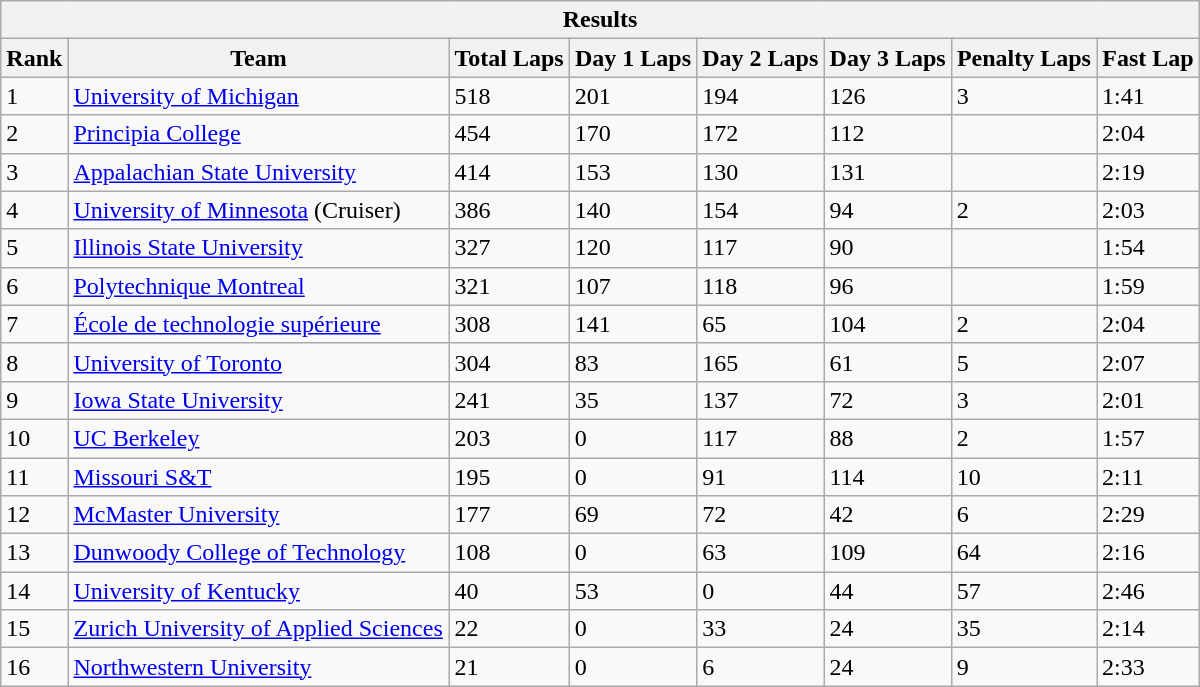<table class="wikitable collapsible collapsed" style="min-width:50em;">
<tr>
<th colspan=8>Results</th>
</tr>
<tr>
<th>Rank</th>
<th>Team</th>
<th>Total Laps</th>
<th>Day 1 Laps</th>
<th>Day 2 Laps</th>
<th>Day 3 Laps</th>
<th>Penalty Laps</th>
<th>Fast Lap</th>
</tr>
<tr>
<td>1</td>
<td><a href='#'>University of Michigan</a></td>
<td>518</td>
<td>201</td>
<td>194</td>
<td>126</td>
<td>3</td>
<td>1:41</td>
</tr>
<tr>
<td>2</td>
<td><a href='#'>Principia College</a></td>
<td>454</td>
<td>170</td>
<td>172</td>
<td>112</td>
<td></td>
<td>2:04</td>
</tr>
<tr>
<td>3</td>
<td><a href='#'>Appalachian State University</a></td>
<td>414</td>
<td>153</td>
<td>130</td>
<td>131</td>
<td></td>
<td>2:19</td>
</tr>
<tr>
<td>4</td>
<td><a href='#'>University of Minnesota</a> (Cruiser)</td>
<td>386</td>
<td>140</td>
<td>154</td>
<td>94</td>
<td>2</td>
<td>2:03</td>
</tr>
<tr>
<td>5</td>
<td><a href='#'>Illinois State University</a></td>
<td>327</td>
<td>120</td>
<td>117</td>
<td>90</td>
<td></td>
<td>1:54</td>
</tr>
<tr>
<td>6</td>
<td><a href='#'>Polytechnique Montreal</a></td>
<td>321</td>
<td>107</td>
<td>118</td>
<td>96</td>
<td></td>
<td>1:59</td>
</tr>
<tr>
<td>7</td>
<td><a href='#'>École de technologie supérieure</a></td>
<td>308</td>
<td>141</td>
<td>65</td>
<td>104</td>
<td>2</td>
<td>2:04</td>
</tr>
<tr>
<td>8</td>
<td><a href='#'>University of Toronto</a></td>
<td>304</td>
<td>83</td>
<td>165</td>
<td>61</td>
<td>5</td>
<td>2:07</td>
</tr>
<tr>
<td>9</td>
<td><a href='#'>Iowa State University</a></td>
<td>241</td>
<td>35</td>
<td>137</td>
<td>72</td>
<td>3</td>
<td>2:01</td>
</tr>
<tr>
<td>10</td>
<td><a href='#'>UC Berkeley</a></td>
<td>203</td>
<td>0</td>
<td>117</td>
<td>88</td>
<td>2</td>
<td>1:57</td>
</tr>
<tr>
<td>11</td>
<td><a href='#'>Missouri S&T</a></td>
<td>195</td>
<td>0</td>
<td>91</td>
<td>114</td>
<td>10</td>
<td>2:11</td>
</tr>
<tr>
<td>12</td>
<td><a href='#'>McMaster University</a></td>
<td>177</td>
<td>69</td>
<td>72</td>
<td>42</td>
<td>6</td>
<td>2:29</td>
</tr>
<tr>
<td>13</td>
<td><a href='#'>Dunwoody College of Technology</a></td>
<td>108</td>
<td>0</td>
<td>63</td>
<td>109</td>
<td>64</td>
<td>2:16</td>
</tr>
<tr>
<td>14</td>
<td><a href='#'>University of Kentucky</a></td>
<td>40</td>
<td>53</td>
<td>0</td>
<td>44</td>
<td>57</td>
<td>2:46</td>
</tr>
<tr>
<td>15</td>
<td><a href='#'>Zurich University of Applied Sciences</a></td>
<td>22</td>
<td>0</td>
<td>33</td>
<td>24</td>
<td>35</td>
<td>2:14</td>
</tr>
<tr>
<td>16</td>
<td><a href='#'>Northwestern University</a></td>
<td>21</td>
<td>0</td>
<td>6</td>
<td>24</td>
<td>9</td>
<td>2:33</td>
</tr>
</table>
